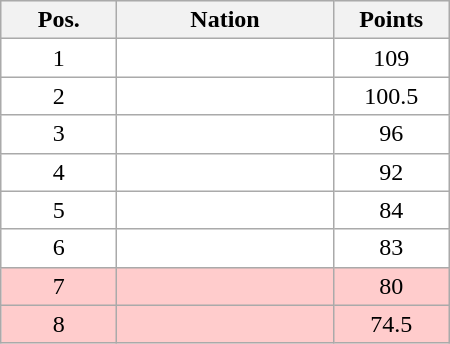<table class="wikitable gauche" cellspacing="1" style="width:300px;">
<tr style="background:#efefef; text-align:center;">
<th style="width:70px;">Pos.</th>
<th>Nation</th>
<th style="width:70px;">Points</th>
</tr>
<tr style="vertical-align:top; text-align:center; background:#fff;">
<td>1</td>
<td style="text-align:left;"></td>
<td>109</td>
</tr>
<tr style="vertical-align:top; text-align:center; background:#fff;">
<td>2</td>
<td style="text-align:left;"></td>
<td>100.5</td>
</tr>
<tr style="vertical-align:top; text-align:center; background:#fff;">
<td>3</td>
<td style="text-align:left;"></td>
<td>96</td>
</tr>
<tr style="vertical-align:top; text-align:center; background:#fff;">
<td>4</td>
<td style="text-align:left;"></td>
<td>92</td>
</tr>
<tr style="vertical-align:top; text-align:center; background:#fff;">
<td>5</td>
<td style="text-align:left;"></td>
<td>84</td>
</tr>
<tr style="vertical-align:top; text-align:center; background:#fff;">
<td>6</td>
<td style="text-align:left;"></td>
<td>83</td>
</tr>
<tr style="vertical-align:top; text-align:center; background:#ffcccc;">
<td>7</td>
<td style="text-align:left;"></td>
<td>80</td>
</tr>
<tr style="vertical-align:top; text-align:center; background:#ffcccc;">
<td>8</td>
<td style="text-align:left;"></td>
<td>74.5</td>
</tr>
</table>
